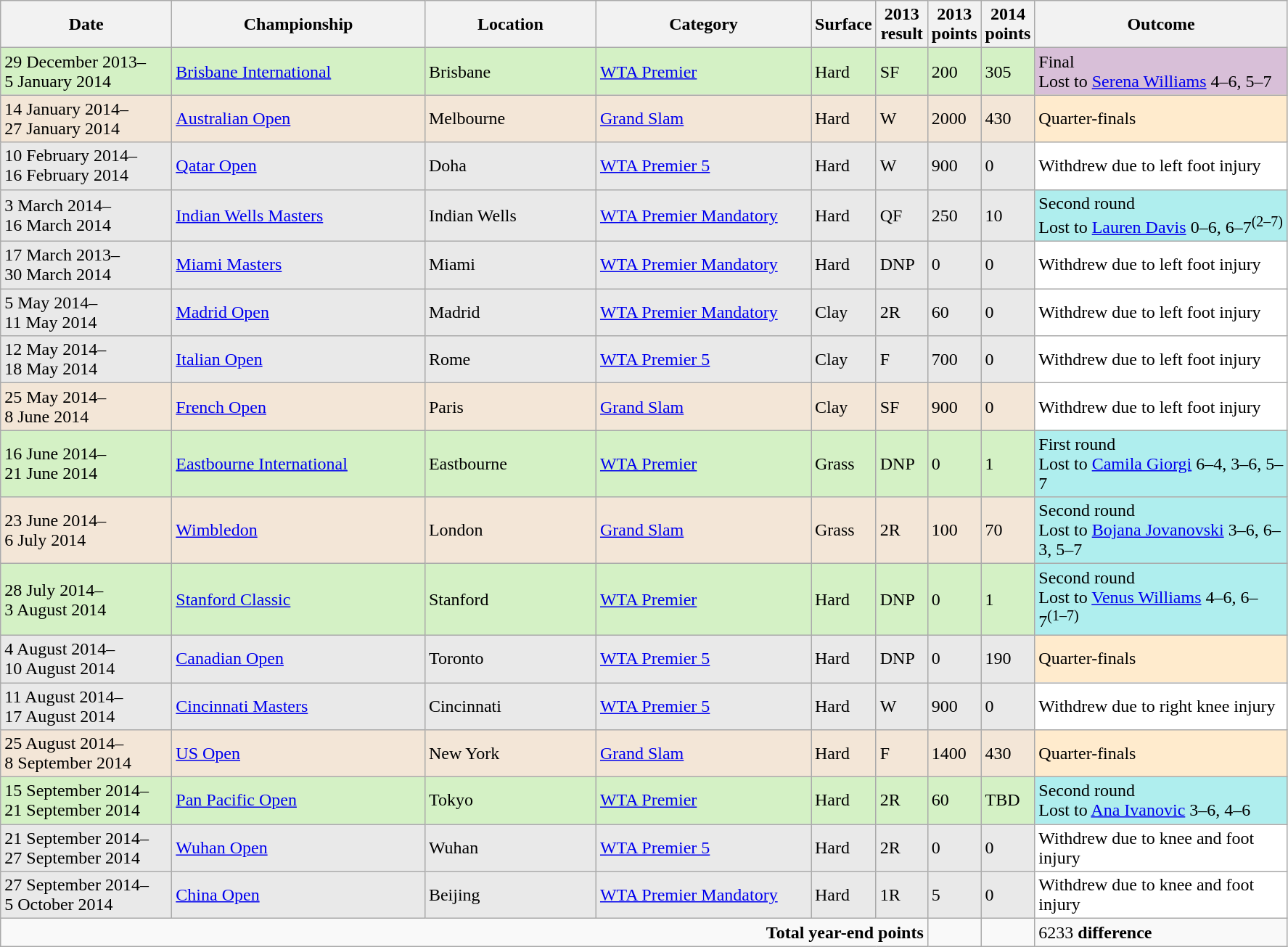<table class="wikitable">
<tr>
<th width=150>Date</th>
<th width=225>Championship</th>
<th width=150>Location</th>
<th width=190>Category</th>
<th width=50>Surface</th>
<th width=40>2013 result</th>
<th width=40>2013 points</th>
<th width=40>2014 points</th>
<th width=225>Outcome</th>
</tr>
<tr style="background:#d4f1c5;">
<td>29 December 2013–<br>5 January 2014</td>
<td><a href='#'>Brisbane International</a></td>
<td> Brisbane</td>
<td><a href='#'>WTA Premier</a></td>
<td>Hard</td>
<td>SF</td>
<td>200</td>
<td>305</td>
<td style="background:thistle;">Final<br>Lost to <a href='#'>Serena Williams</a> 4–6, 5–7</td>
</tr>
<tr style="background:#f3e6d7;">
<td>14 January 2014–<br>27 January 2014</td>
<td><a href='#'>Australian Open</a></td>
<td> Melbourne</td>
<td><a href='#'>Grand Slam</a></td>
<td>Hard</td>
<td>W</td>
<td>2000</td>
<td>430</td>
<td style="background:#ffebcd;">Quarter-finals<br></td>
</tr>
<tr style="background:#e9e9e9;">
<td>10 February 2014–<br>16 February 2014</td>
<td><a href='#'>Qatar Open</a></td>
<td> Doha</td>
<td><a href='#'>WTA Premier 5</a></td>
<td>Hard</td>
<td>W</td>
<td>900</td>
<td>0</td>
<td style="background:#ffffff;">Withdrew due to left foot injury</td>
</tr>
<tr style="background:#e9e9e9;">
<td>3 March 2014–<br>16 March 2014</td>
<td><a href='#'>Indian Wells Masters</a></td>
<td> Indian Wells</td>
<td><a href='#'>WTA Premier Mandatory</a></td>
<td>Hard</td>
<td>QF</td>
<td>250</td>
<td>10</td>
<td style="background:#afeeee;">Second round<br>Lost to <a href='#'>Lauren Davis</a> 0–6, 6–7<sup>(2–7)</sup></td>
</tr>
<tr style="background:#e9e9e9;">
<td>17 March 2013–<br>30 March 2014</td>
<td><a href='#'>Miami Masters</a></td>
<td> Miami</td>
<td><a href='#'>WTA Premier Mandatory</a></td>
<td>Hard</td>
<td>DNP</td>
<td>0</td>
<td>0</td>
<td style="background:#ffffff;">Withdrew due to left foot injury</td>
</tr>
<tr style="background:#e9e9e9;">
<td>5 May 2014–<br>11 May 2014</td>
<td><a href='#'>Madrid Open</a></td>
<td> Madrid</td>
<td><a href='#'>WTA Premier Mandatory</a></td>
<td>Clay</td>
<td>2R</td>
<td>60</td>
<td>0</td>
<td style="background:#ffffff;">Withdrew due to left foot injury</td>
</tr>
<tr style="background:#e9e9e9;">
<td>12 May 2014–<br>18 May 2014</td>
<td><a href='#'>Italian Open</a></td>
<td> Rome</td>
<td><a href='#'>WTA Premier 5</a></td>
<td>Clay</td>
<td>F</td>
<td>700</td>
<td>0</td>
<td style="background:#ffffff;">Withdrew due to left foot injury</td>
</tr>
<tr style="background:#f3e6d7;">
<td>25 May 2014–<br>8 June 2014</td>
<td><a href='#'>French Open</a></td>
<td> Paris</td>
<td><a href='#'>Grand Slam</a></td>
<td>Clay</td>
<td>SF</td>
<td>900</td>
<td>0</td>
<td style="background:#ffffff;">Withdrew due to left foot injury</td>
</tr>
<tr style="background:#d4f1c5;">
<td>16 June 2014–<br>21 June 2014</td>
<td><a href='#'>Eastbourne International</a></td>
<td> Eastbourne</td>
<td><a href='#'>WTA Premier</a></td>
<td>Grass</td>
<td>DNP</td>
<td>0</td>
<td>1</td>
<td style="background:#afeeee;">First round<br>Lost to <a href='#'>Camila Giorgi</a> 6–4, 3–6, 5–7</td>
</tr>
<tr style="background:#f3e6d7;">
<td>23 June 2014–<br>6 July 2014</td>
<td><a href='#'>Wimbledon</a></td>
<td> London</td>
<td><a href='#'>Grand Slam</a></td>
<td>Grass</td>
<td>2R</td>
<td>100</td>
<td>70</td>
<td style="background:#afeeee;">Second round<br>Lost to <a href='#'>Bojana Jovanovski</a> 3–6, 6–3, 5–7</td>
</tr>
<tr style="background:#d4f1c5;">
<td>28 July 2014–<br>3 August 2014</td>
<td><a href='#'>Stanford Classic</a></td>
<td> Stanford</td>
<td><a href='#'>WTA Premier</a></td>
<td>Hard</td>
<td>DNP</td>
<td>0</td>
<td>1</td>
<td style="background:#afeeee;">Second round<br>Lost to <a href='#'>Venus Williams</a> 4–6, 6–7<sup>(1–7)</sup></td>
</tr>
<tr style="background:#e9e9e9;">
<td>4 August 2014–<br>10 August 2014</td>
<td><a href='#'>Canadian Open</a></td>
<td> Toronto</td>
<td><a href='#'>WTA Premier 5</a></td>
<td>Hard</td>
<td>DNP</td>
<td>0</td>
<td>190</td>
<td style="background:#ffebcd;">Quarter-finals<br></td>
</tr>
<tr style="background:#e9e9e9;">
<td>11 August 2014–<br>17 August 2014</td>
<td><a href='#'>Cincinnati Masters</a></td>
<td> Cincinnati</td>
<td><a href='#'>WTA Premier 5</a></td>
<td>Hard</td>
<td>W</td>
<td>900</td>
<td>0</td>
<td style="background:#ffffff;">Withdrew due to right knee injury</td>
</tr>
<tr style="background:#f3e6d7;">
<td>25 August 2014–<br>8 September 2014</td>
<td><a href='#'>US Open</a></td>
<td> New York</td>
<td><a href='#'>Grand Slam</a></td>
<td>Hard</td>
<td>F</td>
<td>1400</td>
<td>430</td>
<td style="background:#ffebcd;">Quarter-finals<br></td>
</tr>
<tr style="background:#d4f1c5;">
<td>15 September 2014–<br>21 September 2014</td>
<td><a href='#'>Pan Pacific Open</a></td>
<td> Tokyo</td>
<td><a href='#'>WTA Premier</a></td>
<td>Hard</td>
<td>2R</td>
<td>60</td>
<td>TBD</td>
<td style="background:#afeeee;">Second round<br>Lost to <a href='#'>Ana Ivanovic</a> 3–6, 4–6</td>
</tr>
<tr style="background:#e9e9e9;">
<td>21 September 2014–<br>27 September 2014</td>
<td><a href='#'>Wuhan Open</a></td>
<td> Wuhan</td>
<td><a href='#'>WTA Premier 5</a></td>
<td>Hard</td>
<td>2R</td>
<td>0</td>
<td>0</td>
<td style="background:#ffffff;">Withdrew due to knee and foot injury</td>
</tr>
<tr style="background:#e9e9e9;">
<td>27 September 2014–<br>5 October 2014</td>
<td><a href='#'>China Open</a></td>
<td> Beijing</td>
<td><a href='#'>WTA Premier Mandatory</a></td>
<td>Hard</td>
<td>1R</td>
<td>5</td>
<td>0</td>
<td style="background:#ffffff;">Withdrew due to knee and foot injury</td>
</tr>
<tr>
<td colspan=6 align=right><strong>Total year-end points</strong></td>
<td></td>
<td></td>
<td> 6233 <strong>difference</strong></td>
</tr>
</table>
